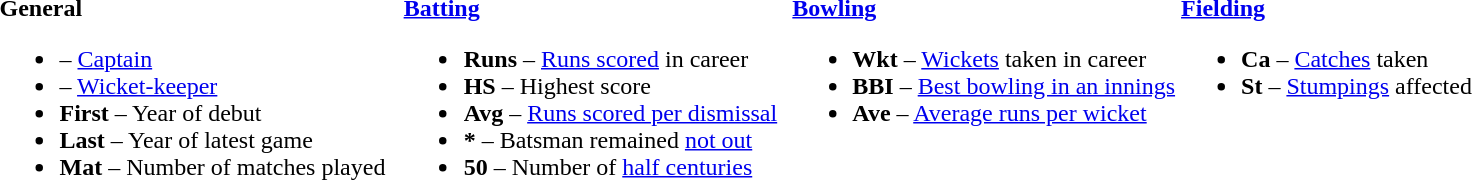<table>
<tr>
<td valign="top" style="width:26%"><br><strong>General</strong><ul><li> – <a href='#'>Captain</a></li><li> – <a href='#'>Wicket-keeper</a></li><li><strong>First</strong> – Year of debut</li><li><strong>Last</strong> – Year of latest game</li><li><strong>Mat</strong> – Number of matches played</li></ul></td>
<td valign="top" style="width:25%"><br><strong><a href='#'>Batting</a></strong><ul><li><strong>Runs</strong> – <a href='#'>Runs scored</a> in career</li><li><strong>HS</strong> – Highest score</li><li><strong>Avg</strong> – <a href='#'>Runs scored per dismissal</a></li><li><strong>*</strong> – Batsman remained <a href='#'>not out</a></li><li><strong>50</strong> – Number of <a href='#'>half centuries</a></li></ul></td>
<td valign="top" style="width:25%"><br><strong><a href='#'>Bowling</a></strong><ul><li><strong>Wkt</strong> – <a href='#'>Wickets</a> taken in career</li><li><strong>BBI</strong> – <a href='#'>Best bowling in an innings</a></li><li><strong>Ave</strong> – <a href='#'>Average runs per wicket</a></li></ul></td>
<td valign="top" style="width:24%"><br><strong><a href='#'>Fielding</a></strong><ul><li><strong>Ca</strong> – <a href='#'>Catches</a> taken</li><li><strong>St</strong> – <a href='#'>Stumpings</a> affected</li></ul></td>
</tr>
</table>
